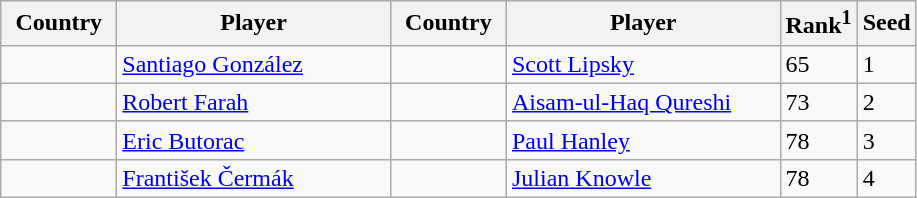<table class="sortable wikitable">
<tr>
<th width="70">Country</th>
<th width="175">Player</th>
<th width="70">Country</th>
<th width="175">Player</th>
<th>Rank<sup>1</sup></th>
<th>Seed</th>
</tr>
<tr>
<td></td>
<td><a href='#'>Santiago González</a></td>
<td></td>
<td><a href='#'>Scott Lipsky</a></td>
<td>65</td>
<td>1</td>
</tr>
<tr>
<td></td>
<td><a href='#'>Robert Farah</a></td>
<td></td>
<td><a href='#'>Aisam-ul-Haq Qureshi</a></td>
<td>73</td>
<td>2</td>
</tr>
<tr>
<td></td>
<td><a href='#'>Eric Butorac</a></td>
<td></td>
<td><a href='#'>Paul Hanley</a></td>
<td>78</td>
<td>3</td>
</tr>
<tr>
<td></td>
<td><a href='#'>František Čermák</a></td>
<td></td>
<td><a href='#'>Julian Knowle</a></td>
<td>78</td>
<td>4</td>
</tr>
</table>
